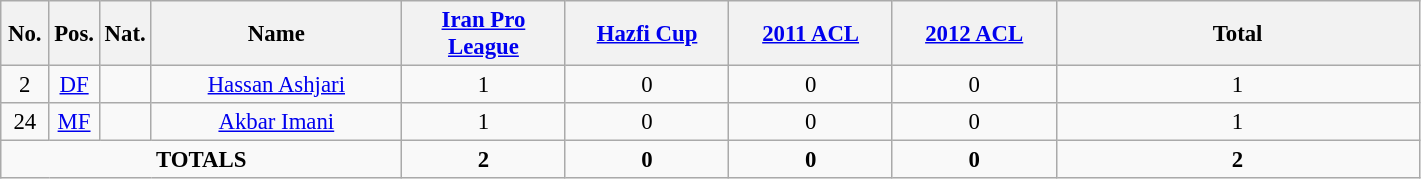<table class="wikitable" style="font-size: 95%; text-align: center;">
<tr>
<th width=25>No.</th>
<th width=25>Pos.</th>
<th width=25>Nat.</th>
<th width=160>Name</th>
<th width=102><a href='#'>Iran Pro League</a></th>
<th width=102><a href='#'>Hazfi Cup</a></th>
<th width=102><a href='#'>2011 ACL</a></th>
<th width=102><a href='#'>2012 ACL</a></th>
<th width=235>Total</th>
</tr>
<tr>
<td>2</td>
<td><a href='#'>DF</a></td>
<td></td>
<td><a href='#'>Hassan Ashjari</a></td>
<td>1</td>
<td>0</td>
<td>0</td>
<td>0</td>
<td>1</td>
</tr>
<tr>
<td>24</td>
<td><a href='#'>MF</a></td>
<td></td>
<td><a href='#'>Akbar Imani</a></td>
<td>1</td>
<td>0</td>
<td>0</td>
<td>0</td>
<td>1</td>
</tr>
<tr>
<td colspan=4><strong>TOTALS</strong></td>
<td><strong>2</strong></td>
<td><strong>0</strong></td>
<td><strong>0</strong></td>
<td><strong>0</strong></td>
<td><strong>2</strong></td>
</tr>
</table>
